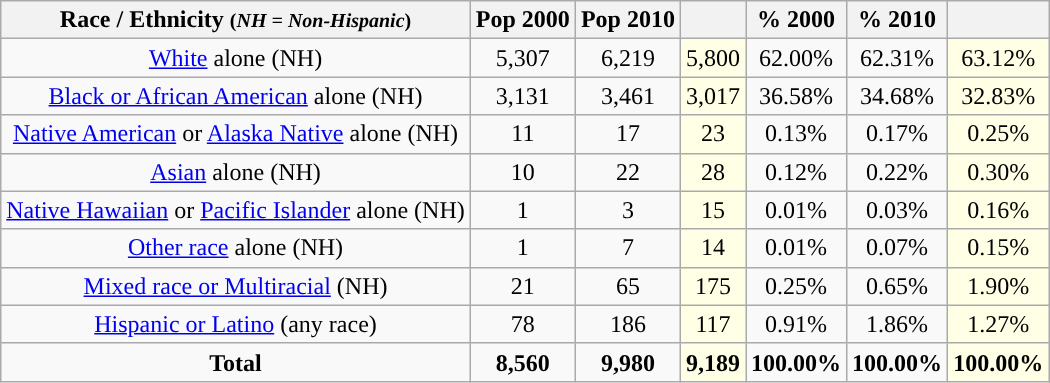<table class="wikitable" style="text-align:center;">
<tr>
<th>Race / Ethnicity <small>(<em>NH = Non-Hispanic</em>)</small></th>
<th>Pop 2000</th>
<th>Pop 2010</th>
<th></th>
<th>% 2000</th>
<th>% 2010</th>
<th></th>
</tr>
<tr>
<td><a href='#'>White</a> alone (NH)</td>
<td>5,307</td>
<td>6,219</td>
<td style='background: #ffffe6;'>5,800</td>
<td>62.00%</td>
<td>62.31%</td>
<td style='background: #ffffe6;'>63.12%</td>
</tr>
<tr>
<td><a href='#'>Black or African American</a> alone (NH)</td>
<td>3,131</td>
<td>3,461</td>
<td style='background: #ffffe6;'>3,017</td>
<td>36.58%</td>
<td>34.68%</td>
<td style='background: #ffffe6;'>32.83%</td>
</tr>
<tr>
<td><a href='#'>Native American</a> or <a href='#'>Alaska Native</a> alone (NH)</td>
<td>11</td>
<td>17</td>
<td style='background: #ffffe6;'>23</td>
<td>0.13%</td>
<td>0.17%</td>
<td style='background: #ffffe6;'>0.25%</td>
</tr>
<tr>
<td><a href='#'>Asian</a> alone (NH)</td>
<td>10</td>
<td>22</td>
<td style='background: #ffffe6;'>28</td>
<td>0.12%</td>
<td>0.22%</td>
<td style='background: #ffffe6;'>0.30%</td>
</tr>
<tr>
<td><a href='#'>Native Hawaiian</a> or <a href='#'>Pacific Islander</a> alone (NH)</td>
<td>1</td>
<td>3</td>
<td style='background: #ffffe6;'>15</td>
<td>0.01%</td>
<td>0.03%</td>
<td style='background: #ffffe6;'>0.16%</td>
</tr>
<tr>
<td><a href='#'>Other race</a> alone (NH)</td>
<td>1</td>
<td>7</td>
<td style='background: #ffffe6;'>14</td>
<td>0.01%</td>
<td>0.07%</td>
<td style='background: #ffffe6;'>0.15%</td>
</tr>
<tr>
<td><a href='#'>Mixed race or Multiracial</a> (NH)</td>
<td>21</td>
<td>65</td>
<td style='background: #ffffe6;'>175</td>
<td>0.25%</td>
<td>0.65%</td>
<td style='background: #ffffe6;'>1.90%</td>
</tr>
<tr>
<td><a href='#'>Hispanic or Latino</a> (any race)</td>
<td>78</td>
<td>186</td>
<td style='background: #ffffe6;'>117</td>
<td>0.91%</td>
<td>1.86%</td>
<td style='background: #ffffe6;'>1.27%</td>
</tr>
<tr>
<td><strong>Total</strong></td>
<td><strong>8,560</strong></td>
<td><strong>9,980</strong></td>
<td style='background: #ffffe6;'><strong>9,189</strong></td>
<td><strong>100.00%</strong></td>
<td><strong>100.00%</strong></td>
<td style='background: #ffffe6;'><strong>100.00%</strong></td>
</tr>
</table>
